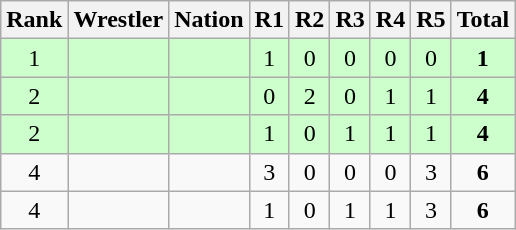<table class="wikitable sortable" style="text-align:center;">
<tr>
<th>Rank</th>
<th>Wrestler</th>
<th>Nation</th>
<th>R1</th>
<th>R2</th>
<th>R3</th>
<th>R4</th>
<th>R5</th>
<th>Total</th>
</tr>
<tr style="background:#cfc;">
<td>1</td>
<td align=left></td>
<td align=left></td>
<td>1</td>
<td>0</td>
<td>0</td>
<td>0</td>
<td>0</td>
<td><strong>1</strong></td>
</tr>
<tr style="background:#cfc;">
<td>2</td>
<td align=left></td>
<td align=left></td>
<td>0</td>
<td>2</td>
<td>0</td>
<td>1</td>
<td>1</td>
<td><strong>4</strong></td>
</tr>
<tr style="background:#cfc;">
<td>2</td>
<td align=left></td>
<td align=left></td>
<td>1</td>
<td>0</td>
<td>1</td>
<td>1</td>
<td>1</td>
<td><strong>4</strong></td>
</tr>
<tr>
<td>4</td>
<td align=left></td>
<td align=left></td>
<td>3</td>
<td>0</td>
<td>0</td>
<td>0</td>
<td>3</td>
<td><strong>6</strong></td>
</tr>
<tr>
<td>4</td>
<td align=left></td>
<td align=left></td>
<td>1</td>
<td>0</td>
<td>1</td>
<td>1</td>
<td>3</td>
<td><strong>6</strong></td>
</tr>
</table>
